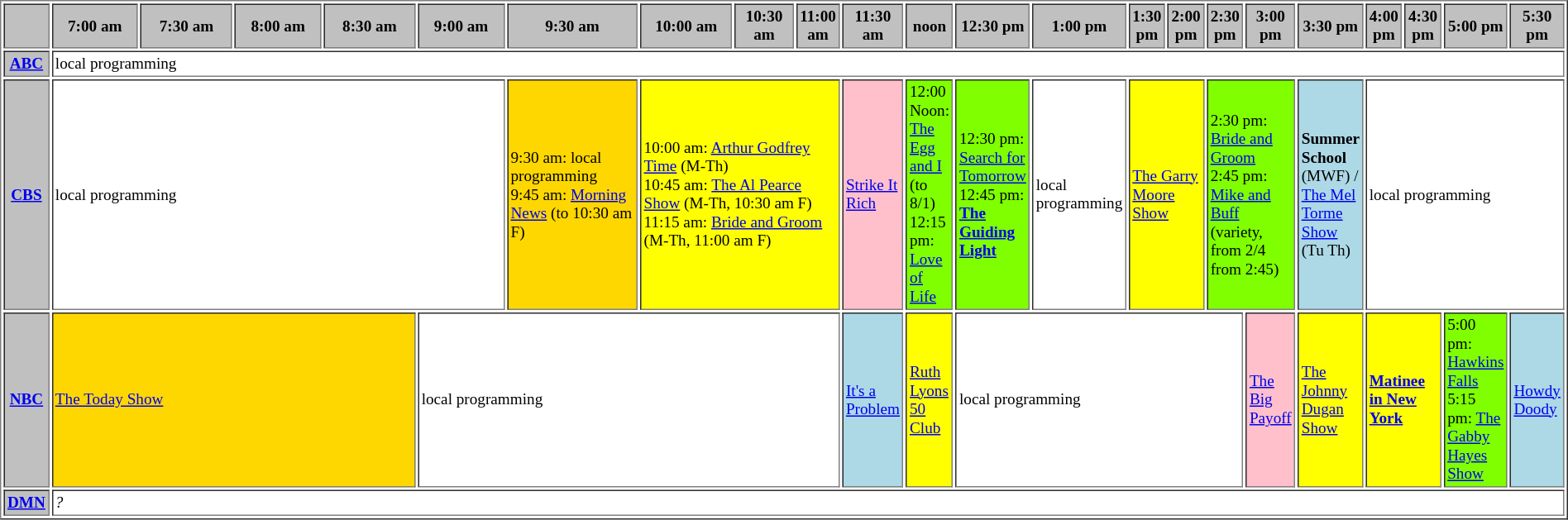<table border="1" cellpadding="2" style="font-size:80%">
<tr>
<th bgcolor="#C0C0C0"> </th>
<th width="13%" bgcolor="#C0C0C0">7:00 am</th>
<th width="14%" bgcolor="#C0C0C0">7:30 am</th>
<th width="13%" bgcolor="#C0C0C0">8:00 am</th>
<th width="14%" bgcolor="#C0C0C0">8:30 am</th>
<th width="13%" bgcolor="#C0C0C0">9:00 am</th>
<th width="14%" bgcolor="#C0C0C0">9:30 am</th>
<th width="13%" bgcolor="#C0C0C0">10:00 am</th>
<th width="14%" bgcolor="#C0C0C0">10:30 am</th>
<th width="13%" bgcolor="#C0C0C0">11:00 am</th>
<th width="14%" bgcolor="#C0C0C0">11:30 am</th>
<th width="13%" bgcolor="#C0C0C0">noon</th>
<th width="14%" bgcolor="#C0C0C0">12:30 pm</th>
<th width="13%" bgcolor="#C0C0C0">1:00 pm</th>
<th width="14%" bgcolor="#C0C0C0">1:30 pm</th>
<th width="13%" bgcolor="#C0C0C0">2:00 pm</th>
<th width="14%" bgcolor="#C0C0C0">2:30 pm</th>
<th width="13%" bgcolor="#C0C0C0">3:00 pm</th>
<th width="14%" bgcolor="#C0C0C0">3:30 pm</th>
<th width="13%" bgcolor="#C0C0C0">4:00 pm</th>
<th width="14%" bgcolor="#C0C0C0">4:30 pm</th>
<th width="13%" bgcolor="#C0C0C0">5:00 pm</th>
<th width="14%" bgcolor="#C0C0C0">5:30 pm</th>
</tr>
<tr>
<th bgcolor="#C0C0C0"><a href='#'>ABC</a></th>
<td bgcolor="white" colspan="22">local programming</td>
</tr>
<tr>
<th bgcolor="#C0C0C0"><a href='#'>CBS</a></th>
<td bgcolor="white" colspan="5">local programming</td>
<td bgcolor="gold">9:30 am: local programming<br>9:45 am: <a href='#'>Morning News</a> (to 10:30 am F)</td>
<td bgcolor="yellow" colspan="3">10:00 am: <a href='#'>Arthur Godfrey Time</a> (M-Th)<br>10:45 am: <a href='#'>The Al Pearce Show</a> (M-Th, 10:30 am F)
11:15 am: <a href='#'>Bride and Groom</a> (M-Th, 11:00 am F)</td>
<td bgcolor="pink"><a href='#'>Strike It Rich</a></td>
<td bgcolor="chartreuse">12:00 Noon: <a href='#'>The Egg and I</a> (to 8/1)<br>12:15 pm: <a href='#'>Love of Life</a></td>
<td bgcolor="chartreuse">12:30 pm: <a href='#'>Search for Tomorrow</a><br>12:45 pm: <strong><a href='#'>The Guiding Light</a></strong></td>
<td bgcolor="white">local programming</td>
<td bgcolor="yellow" colspan="2"><a href='#'>The Garry Moore Show</a></td>
<td bgcolor="chartreuse" colspan="2">2:30 pm: <a href='#'>Bride and Groom</a><br>2:45 pm: <a href='#'>Mike and Buff</a> (variety, from 2/4 from 2:45)</td>
<td bgcolor="lightblue"><strong>Summer School</strong>  (MWF) / <a href='#'>The Mel Torme Show</a> (Tu Th)</td>
<td bgcolor="white" colspan="4">local programming</td>
</tr>
<tr>
<th bgcolor="#C0C0C0"><a href='#'>NBC</a></th>
<td bgcolor="gold" colspan="4"><a href='#'>The Today Show</a></td>
<td bgcolor="white" colspan="5">local programming</td>
<td bgcolor="lightblue"><a href='#'>It's a Problem</a></td>
<td bgcolor="yellow"><a href='#'>Ruth Lyons 50 Club</a></td>
<td bgcolor="white" colspan="5">local programming</td>
<td bgcolor="pink"><a href='#'>The Big Payoff</a></td>
<td bgcolor="yellow"><a href='#'>The Johnny Dugan Show</a></td>
<td bgcolor="yellow" colspan="2"><strong><a href='#'>Matinee in New York</a></strong></td>
<td bgcolor="chartreuse">5:00 pm: <a href='#'>Hawkins Falls</a><br>5:15 pm: <a href='#'>The Gabby Hayes Show</a></td>
<td bgcolor="lightblue"><a href='#'>Howdy Doody</a></td>
</tr>
<tr>
<th bgcolor="#C0C0C0"><a href='#'>DMN</a></th>
<td bgcolor="white" colspan="22"><em>?</em></td>
</tr>
</table>
